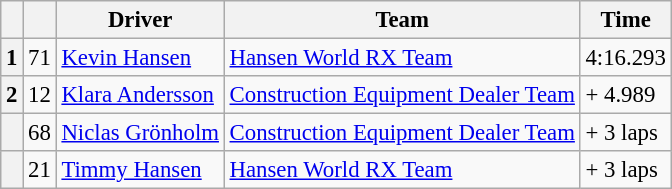<table class="wikitable" style="font-size:95%">
<tr>
<th></th>
<th></th>
<th>Driver</th>
<th>Team</th>
<th>Time</th>
</tr>
<tr>
<th>1</th>
<td>71</td>
<td> <a href='#'>Kevin Hansen</a></td>
<td><a href='#'>Hansen World RX Team</a></td>
<td>4:16.293</td>
</tr>
<tr>
<th>2</th>
<td>12</td>
<td> <a href='#'>Klara Andersson</a></td>
<td><a href='#'>Construction Equipment Dealer Team</a></td>
<td>+ 4.989</td>
</tr>
<tr>
<th><strong></strong></th>
<td>68</td>
<td> <a href='#'>Niclas Grönholm</a></td>
<td><a href='#'>Construction Equipment Dealer Team</a></td>
<td>+ 3 laps</td>
</tr>
<tr>
<th><strong></strong></th>
<td>21</td>
<td> <a href='#'>Timmy Hansen</a></td>
<td><a href='#'>Hansen World RX Team</a></td>
<td>+ 3 laps</td>
</tr>
</table>
